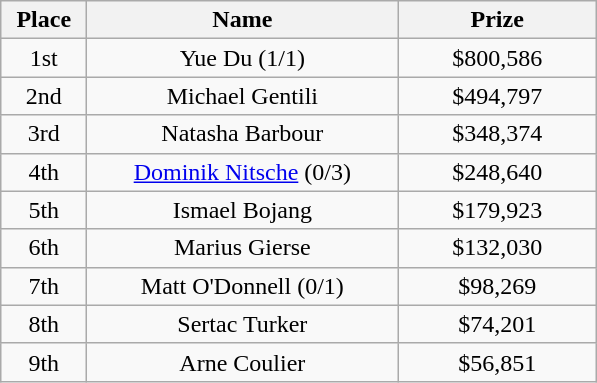<table class="wikitable">
<tr>
<th width="50">Place</th>
<th width="200">Name</th>
<th width="125">Prize</th>
</tr>
<tr>
<td align = "center">1st</td>
<td align = "center">Yue Du (1/1)</td>
<td align = "center">$800,586</td>
</tr>
<tr>
<td align = "center">2nd</td>
<td align = "center">Michael Gentili</td>
<td align = "center">$494,797</td>
</tr>
<tr>
<td align = "center">3rd</td>
<td align = "center">Natasha Barbour</td>
<td align = "center">$348,374</td>
</tr>
<tr>
<td align = "center">4th</td>
<td align = "center"><a href='#'>Dominik Nitsche</a> (0/3)</td>
<td align = "center">$248,640</td>
</tr>
<tr>
<td align = "center">5th</td>
<td align = "center">Ismael Bojang</td>
<td align = "center">$179,923</td>
</tr>
<tr>
<td align = "center">6th</td>
<td align = "center">Marius Gierse</td>
<td align = "center">$132,030</td>
</tr>
<tr>
<td align = "center">7th</td>
<td align = "center">Matt O'Donnell (0/1)</td>
<td align = "center">$98,269</td>
</tr>
<tr>
<td align = "center">8th</td>
<td align = "center">Sertac Turker</td>
<td align = "center">$74,201</td>
</tr>
<tr>
<td align = "center">9th</td>
<td align = "center">Arne Coulier</td>
<td align = "center">$56,851</td>
</tr>
</table>
